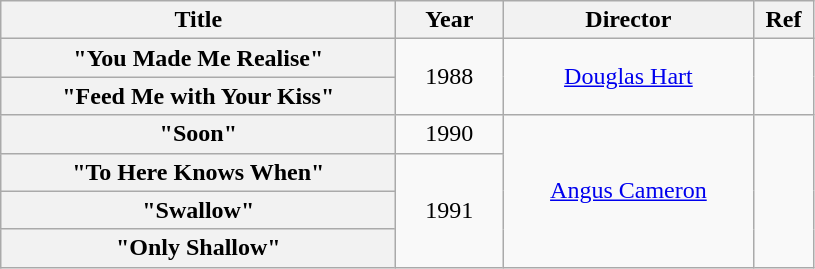<table class="wikitable plainrowheaders" style="text-align:center">
<tr>
<th scope="col" style="width:16em">Title</th>
<th scope="col" style="width:4em">Year</th>
<th scope="col" style="width:10em">Director</th>
<th scope="col" style="width:2em">Ref</th>
</tr>
<tr>
<th scope="row">"You Made Me Realise"</th>
<td rowspan="2">1988</td>
<td rowspan="2"><a href='#'>Douglas Hart</a></td>
<td rowspan="2"></td>
</tr>
<tr>
<th scope="row">"Feed Me with Your Kiss"</th>
</tr>
<tr>
<th scope="row">"Soon"</th>
<td>1990</td>
<td rowspan="4"><a href='#'>Angus Cameron</a></td>
<td rowspan="4"></td>
</tr>
<tr>
<th scope="row">"To Here Knows When"</th>
<td rowspan="3">1991</td>
</tr>
<tr>
<th scope="row">"Swallow"</th>
</tr>
<tr>
<th scope="row">"Only Shallow"</th>
</tr>
</table>
